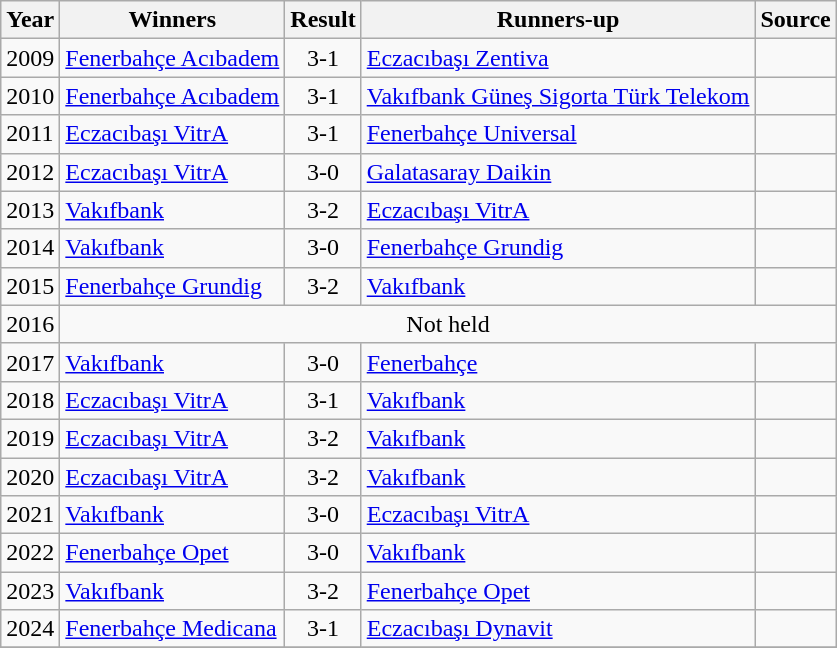<table class="wikitable">
<tr>
<th align="center">Year</th>
<th align="center">Winners</th>
<th align="center">Result</th>
<th align="center">Runners-up</th>
<th align="center">Source</th>
</tr>
<tr>
<td>2009</td>
<td><a href='#'>Fenerbahçe Acıbadem</a></td>
<td align="center">3-1</td>
<td><a href='#'>Eczacıbaşı Zentiva</a></td>
<td align="center"></td>
</tr>
<tr>
<td>2010</td>
<td><a href='#'>Fenerbahçe Acıbadem</a></td>
<td align="center">3-1</td>
<td><a href='#'>Vakıfbank Güneş Sigorta Türk Telekom</a></td>
<td align="center"></td>
</tr>
<tr>
<td>2011</td>
<td><a href='#'>Eczacıbaşı VitrA</a></td>
<td align="center">3-1</td>
<td><a href='#'>Fenerbahçe Universal</a></td>
<td align="center"></td>
</tr>
<tr>
<td>2012</td>
<td><a href='#'>Eczacıbaşı VitrA</a></td>
<td align="center">3-0</td>
<td><a href='#'>Galatasaray Daikin</a></td>
<td align="center"></td>
</tr>
<tr>
<td>2013</td>
<td><a href='#'>Vakıfbank</a></td>
<td align="center">3-2</td>
<td><a href='#'>Eczacıbaşı VitrA</a></td>
<td align="center"></td>
</tr>
<tr>
<td>2014</td>
<td><a href='#'>Vakıfbank</a></td>
<td align="center">3-0</td>
<td><a href='#'>Fenerbahçe Grundig</a></td>
<td align="center"></td>
</tr>
<tr>
<td>2015</td>
<td><a href='#'>Fenerbahçe Grundig</a></td>
<td align="center">3-2</td>
<td><a href='#'>Vakıfbank</a></td>
<td align="center"></td>
</tr>
<tr>
<td>2016</td>
<td colspan=4 align=center>Not held</td>
</tr>
<tr>
<td>2017</td>
<td><a href='#'>Vakıfbank</a></td>
<td align="center">3-0</td>
<td><a href='#'>Fenerbahçe</a></td>
<td align="center"></td>
</tr>
<tr>
<td>2018</td>
<td><a href='#'>Eczacıbaşı VitrA</a></td>
<td align="center">3-1</td>
<td><a href='#'>Vakıfbank</a></td>
<td align="center"></td>
</tr>
<tr>
<td>2019</td>
<td><a href='#'>Eczacıbaşı VitrA</a></td>
<td align="center">3-2</td>
<td><a href='#'>Vakıfbank</a></td>
<td align="center"></td>
</tr>
<tr>
<td>2020</td>
<td><a href='#'>Eczacıbaşı VitrA</a></td>
<td align="center">3-2</td>
<td><a href='#'>Vakıfbank</a></td>
<td align="center"></td>
</tr>
<tr>
<td>2021</td>
<td><a href='#'>Vakıfbank</a></td>
<td align="center">3-0</td>
<td><a href='#'>Eczacıbaşı VitrA</a></td>
<td align="center"></td>
</tr>
<tr>
<td>2022</td>
<td><a href='#'>Fenerbahçe Opet</a></td>
<td align="center">3-0</td>
<td><a href='#'>Vakıfbank</a></td>
<td align="center"></td>
</tr>
<tr>
<td>2023</td>
<td><a href='#'>Vakıfbank</a></td>
<td align="center">3-2</td>
<td><a href='#'>Fenerbahçe Opet</a></td>
<td></td>
</tr>
<tr>
<td>2024</td>
<td><a href='#'>Fenerbahçe Medicana</a></td>
<td align="center">3-1</td>
<td><a href='#'>Eczacıbaşı Dynavit</a></td>
<td></td>
</tr>
<tr>
</tr>
</table>
